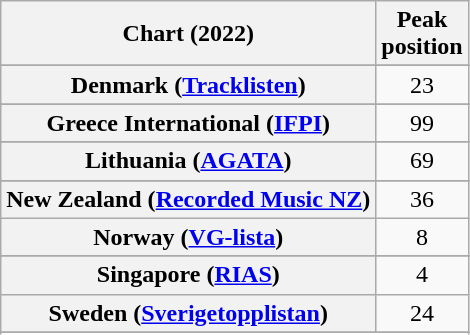<table class="wikitable sortable plainrowheaders" style="text-align:center">
<tr>
<th scope="col">Chart (2022)</th>
<th scope="col">Peak<br>position</th>
</tr>
<tr>
</tr>
<tr>
</tr>
<tr>
</tr>
<tr>
</tr>
<tr>
</tr>
<tr>
</tr>
<tr>
</tr>
<tr>
</tr>
<tr>
</tr>
<tr>
<th scope="row">Denmark (<a href='#'>Tracklisten</a>)</th>
<td>23</td>
</tr>
<tr>
</tr>
<tr>
</tr>
<tr>
<th scope="row">Greece International (<a href='#'>IFPI</a>)</th>
<td>99</td>
</tr>
<tr>
</tr>
<tr>
</tr>
<tr>
<th scope="row">Lithuania (<a href='#'>AGATA</a>)</th>
<td>69</td>
</tr>
<tr>
</tr>
<tr>
</tr>
<tr>
<th scope="row">New Zealand (<a href='#'>Recorded Music NZ</a>)</th>
<td>36</td>
</tr>
<tr>
<th scope="row">Norway (<a href='#'>VG-lista</a>)</th>
<td>8</td>
</tr>
<tr>
</tr>
<tr>
</tr>
<tr>
</tr>
<tr>
<th scope="row">Singapore (<a href='#'>RIAS</a>)</th>
<td>4</td>
</tr>
<tr>
<th scope="row">Sweden (<a href='#'>Sverigetopplistan</a>)</th>
<td>24</td>
</tr>
<tr>
</tr>
<tr>
</tr>
<tr>
</tr>
<tr>
</tr>
<tr>
</tr>
</table>
